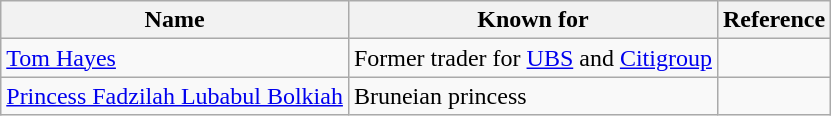<table class="wikitable">
<tr>
<th>Name</th>
<th>Known for</th>
<th>Reference</th>
</tr>
<tr>
<td><a href='#'>Tom Hayes</a></td>
<td>Former trader for <a href='#'>UBS</a> and <a href='#'>Citigroup</a></td>
<td></td>
</tr>
<tr>
<td><a href='#'>Princess Fadzilah Lubabul Bolkiah</a></td>
<td>Bruneian princess</td>
<td></td>
</tr>
</table>
